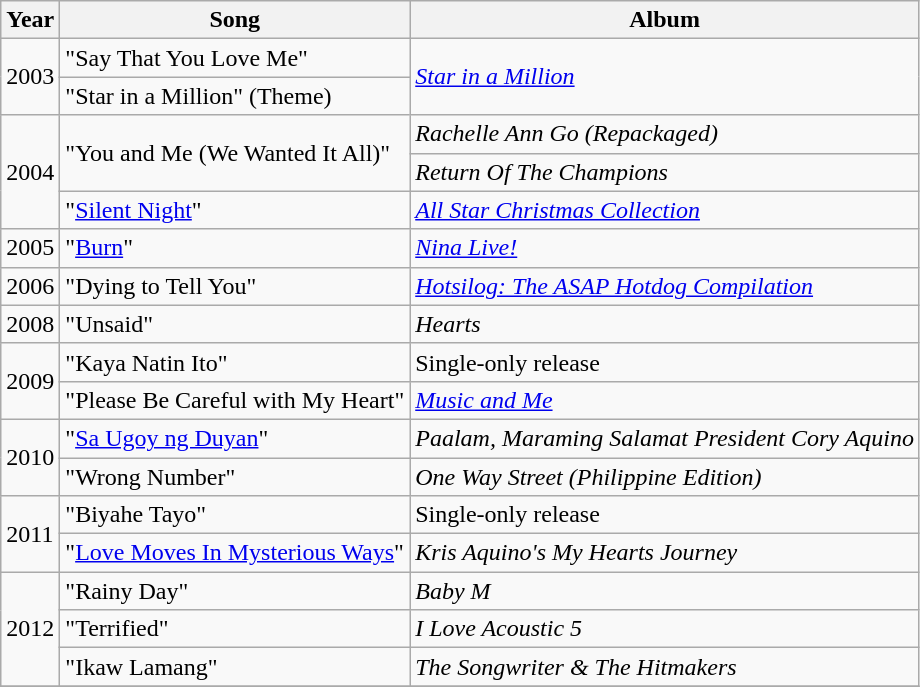<table class="wikitable plainrowheaders">
<tr>
<th>Year</th>
<th>Song</th>
<th>Album</th>
</tr>
<tr>
<td rowspan=2>2003</td>
<td>"Say That You Love Me"</td>
<td rowspan=2><em><a href='#'>Star in a Million</a></em></td>
</tr>
<tr>
<td>"Star in a Million" (Theme) </td>
</tr>
<tr>
<td rowspan=3>2004</td>
<td rowspan=2>"You and Me (We Wanted It All)" </td>
<td><em>Rachelle Ann Go (Repackaged)</em></td>
</tr>
<tr>
<td><em>Return Of The Champions</em></td>
</tr>
<tr>
<td>"<a href='#'>Silent Night</a>"</td>
<td><em><a href='#'>All Star Christmas Collection</a></em></td>
</tr>
<tr>
<td>2005</td>
<td>"<a href='#'>Burn</a>" </td>
<td><em><a href='#'>Nina Live!</a></em></td>
</tr>
<tr>
<td>2006</td>
<td>"Dying to Tell You"</td>
<td><em><a href='#'>Hotsilog: The ASAP Hotdog Compilation</a></em></td>
</tr>
<tr>
<td>2008</td>
<td>"Unsaid" </td>
<td><em>Hearts</em></td>
</tr>
<tr>
<td rowspan=2>2009</td>
<td>"Kaya Natin Ito" </td>
<td>Single-only release</td>
</tr>
<tr>
<td>"Please Be Careful with My Heart" </td>
<td><em><a href='#'>Music and Me</a></em></td>
</tr>
<tr>
<td rowspan=2>2010</td>
<td>"<a href='#'>Sa Ugoy ng Duyan</a>"</td>
<td><em>Paalam, Maraming Salamat President Cory Aquino</em></td>
</tr>
<tr>
<td>"Wrong Number" </td>
<td><em>One Way Street (Philippine Edition)</em></td>
</tr>
<tr>
<td rowspan=2>2011</td>
<td>"Biyahe Tayo" </td>
<td>Single-only release</td>
</tr>
<tr>
<td>"<a href='#'>Love Moves In Mysterious Ways</a>"</td>
<td><em>Kris Aquino's My Hearts Journey</em></td>
</tr>
<tr>
<td rowspan=3>2012</td>
<td>"Rainy Day" </td>
<td><em>Baby M</em></td>
</tr>
<tr>
<td>"Terrified" </td>
<td><em>I Love Acoustic 5</em></td>
</tr>
<tr>
<td>"Ikaw Lamang"</td>
<td><em>The Songwriter & The Hitmakers</em></td>
</tr>
<tr>
</tr>
</table>
